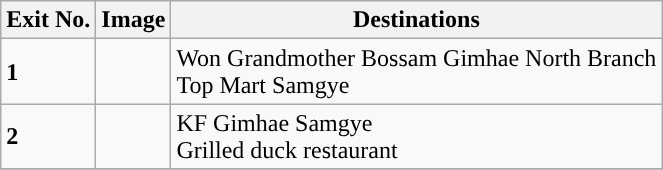<table class="wikitable">
<tr>
<th>Exit No.</th>
<th>Image</th>
<th>Destinations</th>
</tr>
<tr>
<td style="background:#"><strong>1</strong></td>
<td></td>
<td>Won Grandmother Bossam Gimhae North Branch<br>Top Mart Samgye</td>
</tr>
<tr>
<td style="background:#"><strong>2</strong></td>
<td></td>
<td>KF Gimhae Samgye<br>Grilled duck restaurant</td>
</tr>
<tr>
</tr>
</table>
